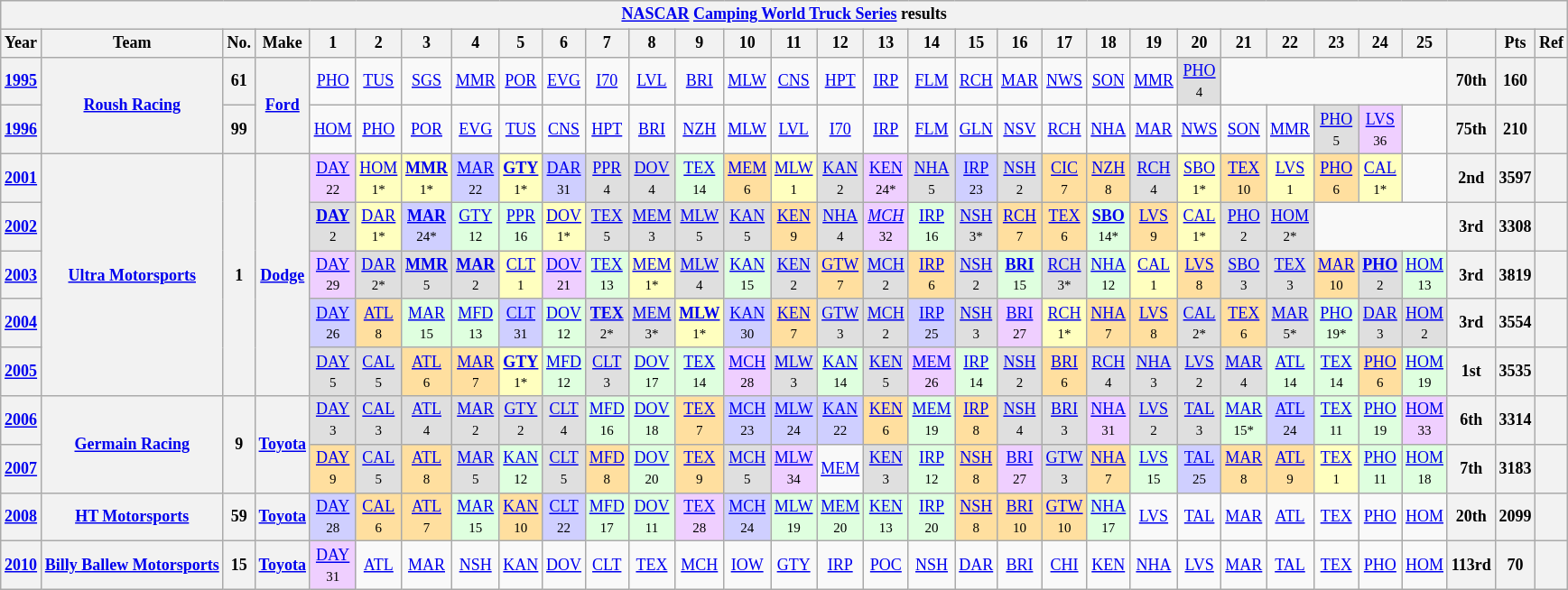<table class="wikitable" style="text-align:center; font-size:75%">
<tr>
<th colspan=45><a href='#'>NASCAR</a> <a href='#'>Camping World Truck Series</a> results</th>
</tr>
<tr>
<th>Year</th>
<th>Team</th>
<th>No.</th>
<th>Make</th>
<th>1</th>
<th>2</th>
<th>3</th>
<th>4</th>
<th>5</th>
<th>6</th>
<th>7</th>
<th>8</th>
<th>9</th>
<th>10</th>
<th>11</th>
<th>12</th>
<th>13</th>
<th>14</th>
<th>15</th>
<th>16</th>
<th>17</th>
<th>18</th>
<th>19</th>
<th>20</th>
<th>21</th>
<th>22</th>
<th>23</th>
<th>24</th>
<th>25</th>
<th></th>
<th>Pts</th>
<th>Ref</th>
</tr>
<tr>
<th><a href='#'>1995</a></th>
<th rowspan=2><a href='#'>Roush Racing</a></th>
<th>61</th>
<th rowspan=2><a href='#'>Ford</a></th>
<td><a href='#'>PHO</a></td>
<td><a href='#'>TUS</a></td>
<td><a href='#'>SGS</a></td>
<td><a href='#'>MMR</a></td>
<td><a href='#'>POR</a></td>
<td><a href='#'>EVG</a></td>
<td><a href='#'>I70</a></td>
<td><a href='#'>LVL</a></td>
<td><a href='#'>BRI</a></td>
<td><a href='#'>MLW</a></td>
<td><a href='#'>CNS</a></td>
<td><a href='#'>HPT</a></td>
<td><a href='#'>IRP</a></td>
<td><a href='#'>FLM</a></td>
<td><a href='#'>RCH</a></td>
<td><a href='#'>MAR</a></td>
<td><a href='#'>NWS</a></td>
<td><a href='#'>SON</a></td>
<td><a href='#'>MMR</a></td>
<td style="background:#DFDFDF;"><a href='#'>PHO</a><br><small>4</small></td>
<td colspan=5></td>
<th>70th</th>
<th>160</th>
<th></th>
</tr>
<tr>
<th><a href='#'>1996</a></th>
<th>99</th>
<td><a href='#'>HOM</a></td>
<td><a href='#'>PHO</a></td>
<td><a href='#'>POR</a></td>
<td><a href='#'>EVG</a></td>
<td><a href='#'>TUS</a></td>
<td><a href='#'>CNS</a></td>
<td><a href='#'>HPT</a></td>
<td><a href='#'>BRI</a></td>
<td><a href='#'>NZH</a></td>
<td><a href='#'>MLW</a></td>
<td><a href='#'>LVL</a></td>
<td><a href='#'>I70</a></td>
<td><a href='#'>IRP</a></td>
<td><a href='#'>FLM</a></td>
<td><a href='#'>GLN</a></td>
<td><a href='#'>NSV</a></td>
<td><a href='#'>RCH</a></td>
<td><a href='#'>NHA</a></td>
<td><a href='#'>MAR</a></td>
<td><a href='#'>NWS</a></td>
<td><a href='#'>SON</a></td>
<td><a href='#'>MMR</a></td>
<td style="background:#DFDFDF;"><a href='#'>PHO</a><br><small>5</small></td>
<td style="background:#EFCFFF;"><a href='#'>LVS</a><br><small>36</small></td>
<td></td>
<th>75th</th>
<th>210</th>
<th></th>
</tr>
<tr>
<th><a href='#'>2001</a></th>
<th rowspan=5><a href='#'>Ultra Motorsports</a></th>
<th rowspan=5>1</th>
<th rowspan=5><a href='#'>Dodge</a></th>
<td style="background:#EFCFFF;"><a href='#'>DAY</a><br><small>22</small></td>
<td style="background:#FFFFBF;"><a href='#'>HOM</a><br><small>1*</small></td>
<td style="background:#FFFFBF;"><strong><a href='#'>MMR</a></strong><br><small>1*</small></td>
<td style="background:#CFCFFF;"><a href='#'>MAR</a><br><small>22</small></td>
<td style="background:#FFFFBF;"><strong><a href='#'>GTY</a></strong><br><small>1*</small></td>
<td style="background:#CFCFFF;"><a href='#'>DAR</a><br><small>31</small></td>
<td style="background:#DFDFDF;"><a href='#'>PPR</a><br><small>4</small></td>
<td style="background:#DFDFDF;"><a href='#'>DOV</a><br><small>4</small></td>
<td style="background:#DFFFDF;"><a href='#'>TEX</a><br><small>14</small></td>
<td style="background:#FFDF9F;"><a href='#'>MEM</a><br><small>6</small></td>
<td style="background:#FFFFBF;"><a href='#'>MLW</a><br><small>1</small></td>
<td style="background:#DFDFDF;"><a href='#'>KAN</a><br><small>2</small></td>
<td style="background:#EFCFFF;"><a href='#'>KEN</a><br><small>24*</small></td>
<td style="background:#DFDFDF;"><a href='#'>NHA</a><br><small>5</small></td>
<td style="background:#CFCFFF;"><a href='#'>IRP</a><br><small>23</small></td>
<td style="background:#DFDFDF;"><a href='#'>NSH</a><br><small>2</small></td>
<td style="background:#FFDF9F;"><a href='#'>CIC</a><br><small>7</small></td>
<td style="background:#FFDF9F;"><a href='#'>NZH</a><br><small>8</small></td>
<td style="background:#DFDFDF;"><a href='#'>RCH</a><br><small>4</small></td>
<td style="background:#FFFFBF;"><a href='#'>SBO</a><br><small>1*</small></td>
<td style="background:#FFDF9F;"><a href='#'>TEX</a><br><small>10</small></td>
<td style="background:#FFFFBF;"><a href='#'>LVS</a><br><small>1</small></td>
<td style="background:#FFDF9F;"><a href='#'>PHO</a><br><small>6</small></td>
<td style="background:#FFFFBF;"><a href='#'>CAL</a><br><small>1*</small></td>
<td></td>
<th>2nd</th>
<th>3597</th>
<th></th>
</tr>
<tr>
<th><a href='#'>2002</a></th>
<td style="background:#DFDFDF;"><strong><a href='#'>DAY</a></strong><br><small>2</small></td>
<td style="background:#FFFFBF;"><a href='#'>DAR</a><br><small>1*</small></td>
<td style="background:#CFCFFF;"><strong><a href='#'>MAR</a></strong><br><small>24*</small></td>
<td style="background:#DFFFDF;"><a href='#'>GTY</a><br><small>12</small></td>
<td style="background:#DFFFDF;"><a href='#'>PPR</a><br><small>16</small></td>
<td style="background:#FFFFBF;"><a href='#'>DOV</a><br><small>1*</small></td>
<td style="background:#DFDFDF;"><a href='#'>TEX</a><br><small>5</small></td>
<td style="background:#DFDFDF;"><a href='#'>MEM</a><br><small>3</small></td>
<td style="background:#DFDFDF;"><a href='#'>MLW</a><br><small>5</small></td>
<td style="background:#DFDFDF;"><a href='#'>KAN</a><br><small>5</small></td>
<td style="background:#FFDF9F;"><a href='#'>KEN</a><br><small>9</small></td>
<td style="background:#DFDFDF;"><a href='#'>NHA</a><br><small>4</small></td>
<td style="background:#EFCFFF;"><em><a href='#'>MCH</a></em><br><small>32</small></td>
<td style="background:#DFFFDF;"><a href='#'>IRP</a><br><small>16</small></td>
<td style="background:#DFDFDF;"><a href='#'>NSH</a><br><small>3*</small></td>
<td style="background:#FFDF9F;"><a href='#'>RCH</a><br><small>7</small></td>
<td style="background:#FFDF9F;"><a href='#'>TEX</a><br><small>6</small></td>
<td style="background:#DFFFDF;"><strong><a href='#'>SBO</a></strong><br><small>14*</small></td>
<td style="background:#FFDF9F;"><a href='#'>LVS</a><br><small>9</small></td>
<td style="background:#FFFFBF;"><a href='#'>CAL</a><br><small>1*</small></td>
<td style="background:#DFDFDF;"><a href='#'>PHO</a><br><small>2</small></td>
<td style="background:#DFDFDF;"><a href='#'>HOM</a><br><small>2*</small></td>
<td colspan=3></td>
<th>3rd</th>
<th>3308</th>
<th></th>
</tr>
<tr>
<th><a href='#'>2003</a></th>
<td style="background:#EFCFFF;"><a href='#'>DAY</a><br><small>29</small></td>
<td style="background:#DFDFDF;"><a href='#'>DAR</a><br><small>2*</small></td>
<td style="background:#DFDFDF;"><strong><a href='#'>MMR</a></strong><br><small>5</small></td>
<td style="background:#DFDFDF;"><strong><a href='#'>MAR</a></strong><br><small>2</small></td>
<td style="background:#FFFFBF;"><a href='#'>CLT</a><br><small>1</small></td>
<td style="background:#EFCFFF;"><a href='#'>DOV</a><br><small>21</small></td>
<td style="background:#DFFFDF;"><a href='#'>TEX</a><br><small>13</small></td>
<td style="background:#FFFFBF;"><a href='#'>MEM</a><br><small>1*</small></td>
<td style="background:#DFDFDF;"><a href='#'>MLW</a><br><small>4</small></td>
<td style="background:#DFFFDF;"><a href='#'>KAN</a><br><small>15</small></td>
<td style="background:#DFDFDF;"><a href='#'>KEN</a><br><small>2</small></td>
<td style="background:#FFDF9F;"><a href='#'>GTW</a><br><small>7</small></td>
<td style="background:#DFDFDF;"><a href='#'>MCH</a><br><small>2</small></td>
<td style="background:#FFDF9F;"><a href='#'>IRP</a><br><small>6</small></td>
<td style="background:#DFDFDF;"><a href='#'>NSH</a><br><small>2</small></td>
<td style="background:#DFFFDF;"><strong><a href='#'>BRI</a></strong><br><small>15</small></td>
<td style="background:#DFDFDF;"><a href='#'>RCH</a><br><small>3*</small></td>
<td style="background:#DFFFDF;"><a href='#'>NHA</a><br><small>12</small></td>
<td style="background:#FFFFBF;"><a href='#'>CAL</a><br><small>1</small></td>
<td style="background:#FFDF9F;"><a href='#'>LVS</a><br><small>8</small></td>
<td style="background:#DFDFDF;"><a href='#'>SBO</a><br><small>3</small></td>
<td style="background:#DFDFDF;"><a href='#'>TEX</a><br><small>3</small></td>
<td style="background:#FFDF9F;"><a href='#'>MAR</a><br><small>10</small></td>
<td style="background:#DFDFDF;"><strong><a href='#'>PHO</a></strong><br><small>2</small></td>
<td style="background:#DFFFDF;"><a href='#'>HOM</a><br><small>13</small></td>
<th>3rd</th>
<th>3819</th>
<th></th>
</tr>
<tr>
<th><a href='#'>2004</a></th>
<td style="background:#CFCFFF;"><a href='#'>DAY</a><br><small>26</small></td>
<td style="background:#FFDF9F;"><a href='#'>ATL</a><br><small>8</small></td>
<td style="background:#DFFFDF;"><a href='#'>MAR</a><br><small>15</small></td>
<td style="background:#DFFFDF;"><a href='#'>MFD</a><br><small>13</small></td>
<td style="background:#CFCFFF;"><a href='#'>CLT</a><br><small>31</small></td>
<td style="background:#DFFFDF;"><a href='#'>DOV</a><br><small>12</small></td>
<td style="background:#DFDFDF;"><strong><a href='#'>TEX</a></strong><br><small>2*</small></td>
<td style="background:#DFDFDF;"><a href='#'>MEM</a><br><small>3*</small></td>
<td style="background:#FFFFBF;"><strong><a href='#'>MLW</a></strong><br><small>1*</small></td>
<td style="background:#CFCFFF;"><a href='#'>KAN</a><br><small>30</small></td>
<td style="background:#FFDF9F;"><a href='#'>KEN</a><br><small>7</small></td>
<td style="background:#DFDFDF;"><a href='#'>GTW</a><br><small>3</small></td>
<td style="background:#DFDFDF;"><a href='#'>MCH</a><br><small>2</small></td>
<td style="background:#CFCFFF;"><a href='#'>IRP</a><br><small>25</small></td>
<td style="background:#DFDFDF;"><a href='#'>NSH</a><br><small>3</small></td>
<td style="background:#EFCFFF;"><a href='#'>BRI</a><br><small>27</small></td>
<td style="background:#FFFFBF;"><a href='#'>RCH</a><br><small>1*</small></td>
<td style="background:#FFDF9F;"><a href='#'>NHA</a><br><small>7</small></td>
<td style="background:#FFDF9F;"><a href='#'>LVS</a><br><small>8</small></td>
<td style="background:#DFDFDF;"><a href='#'>CAL</a><br><small>2*</small></td>
<td style="background:#FFDF9F;"><a href='#'>TEX</a><br><small>6</small></td>
<td style="background:#DFDFDF;"><a href='#'>MAR</a><br><small>5*</small></td>
<td style="background:#DFFFDF;"><a href='#'>PHO</a><br><small>19*</small></td>
<td style="background:#DFDFDF;"><a href='#'>DAR</a><br><small>3</small></td>
<td style="background:#DFDFDF;"><a href='#'>HOM</a><br><small>2</small></td>
<th>3rd</th>
<th>3554</th>
<th></th>
</tr>
<tr>
<th><a href='#'>2005</a></th>
<td style="background:#DFDFDF;"><a href='#'>DAY</a><br><small>5</small></td>
<td style="background:#DFDFDF;"><a href='#'>CAL</a><br><small>5</small></td>
<td style="background:#FFDF9F;"><a href='#'>ATL</a><br><small>6</small></td>
<td style="background:#FFDF9F;"><a href='#'>MAR</a><br><small>7</small></td>
<td style="background:#FFFFBF;"><strong><a href='#'>GTY</a></strong><br><small>1*</small></td>
<td style="background:#DFFFDF;"><a href='#'>MFD</a><br><small>12</small></td>
<td style="background:#DFDFDF;"><a href='#'>CLT</a><br><small>3</small></td>
<td style="background:#DFFFDF;"><a href='#'>DOV</a><br><small>17</small></td>
<td style="background:#DFFFDF;"><a href='#'>TEX</a><br><small>14</small></td>
<td style="background:#EFCFFF;"><a href='#'>MCH</a><br><small>28</small></td>
<td style="background:#DFDFDF;"><a href='#'>MLW</a><br><small>3</small></td>
<td style="background:#DFFFDF;"><a href='#'>KAN</a><br><small>14</small></td>
<td style="background:#DFDFDF;"><a href='#'>KEN</a><br><small>5</small></td>
<td style="background:#EFCFFF;"><a href='#'>MEM</a><br><small>26</small></td>
<td style="background:#DFFFDF;"><a href='#'>IRP</a><br><small>14</small></td>
<td style="background:#DFDFDF;"><a href='#'>NSH</a><br><small>2</small></td>
<td style="background:#FFDF9F;"><a href='#'>BRI</a><br><small>6</small></td>
<td style="background:#DFDFDF;"><a href='#'>RCH</a><br><small>4</small></td>
<td style="background:#DFDFDF;"><a href='#'>NHA</a><br><small>3</small></td>
<td style="background:#DFDFDF;"><a href='#'>LVS</a><br><small>2</small></td>
<td style="background:#DFDFDF;"><a href='#'>MAR</a><br><small>4</small></td>
<td style="background:#DFFFDF;"><a href='#'>ATL</a><br><small>14</small></td>
<td style="background:#DFFFDF;"><a href='#'>TEX</a><br><small>14</small></td>
<td style="background:#FFDF9F;"><a href='#'>PHO</a><br><small>6</small></td>
<td style="background:#DFFFDF;"><a href='#'>HOM</a><br><small>19</small></td>
<th>1st</th>
<th>3535</th>
<th></th>
</tr>
<tr>
<th><a href='#'>2006</a></th>
<th rowspan=2><a href='#'>Germain Racing</a></th>
<th rowspan=2>9</th>
<th rowspan=2><a href='#'>Toyota</a></th>
<td style="background:#DFDFDF;"><a href='#'>DAY</a><br><small>3</small></td>
<td style="background:#DFDFDF;"><a href='#'>CAL</a><br><small>3</small></td>
<td style="background:#DFDFDF;"><a href='#'>ATL</a><br><small>4</small></td>
<td style="background:#DFDFDF;"><a href='#'>MAR</a><br><small>2</small></td>
<td style="background:#DFDFDF;"><a href='#'>GTY</a><br><small>2</small></td>
<td style="background:#DFDFDF;"><a href='#'>CLT</a><br><small>4</small></td>
<td style="background:#DFFFDF;"><a href='#'>MFD</a><br><small>16</small></td>
<td style="background:#DFFFDF;"><a href='#'>DOV</a><br><small>18</small></td>
<td style="background:#FFDF9F;"><a href='#'>TEX</a><br><small>7</small></td>
<td style="background:#CFCFFF;"><a href='#'>MCH</a><br><small>23</small></td>
<td style="background:#CFCFFF;"><a href='#'>MLW</a><br><small>24</small></td>
<td style="background:#CFCFFF;"><a href='#'>KAN</a><br><small>22</small></td>
<td style="background:#FFDF9F;"><a href='#'>KEN</a><br><small>6</small></td>
<td style="background:#DFFFDF;"><a href='#'>MEM</a><br><small>19</small></td>
<td style="background:#FFDF9F;"><a href='#'>IRP</a><br><small>8</small></td>
<td style="background:#DFDFDF;"><a href='#'>NSH</a><br><small>4</small></td>
<td style="background:#DFDFDF;"><a href='#'>BRI</a><br><small>3</small></td>
<td style="background:#EFCFFF;"><a href='#'>NHA</a><br><small>31</small></td>
<td style="background:#DFDFDF;"><a href='#'>LVS</a><br><small>2</small></td>
<td style="background:#DFDFDF;"><a href='#'>TAL</a><br><small>3</small></td>
<td style="background:#DFFFDF;"><a href='#'>MAR</a><br><small>15*</small></td>
<td style="background:#CFCFFF;"><a href='#'>ATL</a><br><small>24</small></td>
<td style="background:#DFFFDF;"><a href='#'>TEX</a><br><small>11</small></td>
<td style="background:#DFFFDF;"><a href='#'>PHO</a><br><small>19</small></td>
<td style="background:#EFCFFF;"><a href='#'>HOM</a><br><small>33</small></td>
<th>6th</th>
<th>3314</th>
<th></th>
</tr>
<tr>
<th><a href='#'>2007</a></th>
<td style="background:#FFDF9F;"><a href='#'>DAY</a><br><small>9</small></td>
<td style="background:#DFDFDF;"><a href='#'>CAL</a><br><small>5</small></td>
<td style="background:#FFDF9F;"><a href='#'>ATL</a><br><small>8</small></td>
<td style="background:#DFDFDF;"><a href='#'>MAR</a><br><small>5</small></td>
<td style="background:#DFFFDF;"><a href='#'>KAN</a><br><small>12</small></td>
<td style="background:#DFDFDF;"><a href='#'>CLT</a><br><small>5</small></td>
<td style="background:#FFDF9F;"><a href='#'>MFD</a><br><small>8</small></td>
<td style="background:#DFFFDF;"><a href='#'>DOV</a><br><small>20</small></td>
<td style="background:#FFDF9F;"><a href='#'>TEX</a><br><small>9</small></td>
<td style="background:#DFDFDF;"><a href='#'>MCH</a><br><small>5</small></td>
<td style="background:#EFCFFF;"><a href='#'>MLW</a><br><small>34</small></td>
<td><a href='#'>MEM</a></td>
<td style="background:#DFDFDF;"><a href='#'>KEN</a><br><small>3</small></td>
<td style="background:#DFFFDF;"><a href='#'>IRP</a><br><small>12</small></td>
<td style="background:#FFDF9F;"><a href='#'>NSH</a><br><small>8</small></td>
<td style="background:#EFCFFF;"><a href='#'>BRI</a><br><small>27</small></td>
<td style="background:#DFDFDF;"><a href='#'>GTW</a><br><small>3</small></td>
<td style="background:#FFDF9F;"><a href='#'>NHA</a><br><small>7</small></td>
<td style="background:#DFFFDF;"><a href='#'>LVS</a><br><small>15</small></td>
<td style="background:#CFCFFF;"><a href='#'>TAL</a><br><small>25</small></td>
<td style="background:#FFDF9F;"><a href='#'>MAR</a><br><small>8</small></td>
<td style="background:#FFDF9F;"><a href='#'>ATL</a><br><small>9</small></td>
<td style="background:#FFFFBF;"><a href='#'>TEX</a><br><small>1</small></td>
<td style="background:#DFFFDF;"><a href='#'>PHO</a><br><small>11</small></td>
<td style="background:#DFFFDF;"><a href='#'>HOM</a><br><small>18</small></td>
<th>7th</th>
<th>3183</th>
<th></th>
</tr>
<tr>
<th><a href='#'>2008</a></th>
<th><a href='#'>HT Motorsports</a></th>
<th>59</th>
<th><a href='#'>Toyota</a></th>
<td style="background:#CFCFFF;"><a href='#'>DAY</a><br><small>28</small></td>
<td style="background:#FFDF9F;"><a href='#'>CAL</a><br><small>6</small></td>
<td style="background:#FFDF9F;"><a href='#'>ATL</a><br><small>7</small></td>
<td style="background:#DFFFDF;"><a href='#'>MAR</a><br><small>15</small></td>
<td style="background:#FFDF9F;"><a href='#'>KAN</a><br><small>10</small></td>
<td style="background:#CFCFFF;"><a href='#'>CLT</a><br><small>22</small></td>
<td style="background:#DFFFDF;"><a href='#'>MFD</a><br><small>17</small></td>
<td style="background:#DFFFDF;"><a href='#'>DOV</a><br><small>11</small></td>
<td style="background:#EFCFFF;"><a href='#'>TEX</a><br><small>28</small></td>
<td style="background:#CFCFFF;"><a href='#'>MCH</a><br><small>24</small></td>
<td style="background:#DFFFDF;"><a href='#'>MLW</a><br><small>19</small></td>
<td style="background:#DFFFDF;"><a href='#'>MEM</a><br><small>20</small></td>
<td style="background:#DFFFDF;"><a href='#'>KEN</a><br><small>13</small></td>
<td style="background:#DFFFDF;"><a href='#'>IRP</a><br><small>20</small></td>
<td style="background:#FFDF9F;"><a href='#'>NSH</a><br><small>8</small></td>
<td style="background:#FFDF9F;"><a href='#'>BRI</a><br><small>10</small></td>
<td style="background:#FFDF9F;"><a href='#'>GTW</a><br><small>10</small></td>
<td style="background:#DFFFDF;"><a href='#'>NHA</a><br><small>17</small></td>
<td><a href='#'>LVS</a></td>
<td><a href='#'>TAL</a></td>
<td><a href='#'>MAR</a></td>
<td><a href='#'>ATL</a></td>
<td><a href='#'>TEX</a></td>
<td><a href='#'>PHO</a></td>
<td><a href='#'>HOM</a></td>
<th>20th</th>
<th>2099</th>
<th></th>
</tr>
<tr>
<th><a href='#'>2010</a></th>
<th><a href='#'>Billy Ballew Motorsports</a></th>
<th>15</th>
<th><a href='#'>Toyota</a></th>
<td style="background:#EFCFFF;"><a href='#'>DAY</a><br><small>31</small></td>
<td><a href='#'>ATL</a></td>
<td><a href='#'>MAR</a></td>
<td><a href='#'>NSH</a></td>
<td><a href='#'>KAN</a></td>
<td><a href='#'>DOV</a></td>
<td><a href='#'>CLT</a></td>
<td><a href='#'>TEX</a></td>
<td><a href='#'>MCH</a></td>
<td><a href='#'>IOW</a></td>
<td><a href='#'>GTY</a></td>
<td><a href='#'>IRP</a></td>
<td><a href='#'>POC</a></td>
<td><a href='#'>NSH</a></td>
<td><a href='#'>DAR</a></td>
<td><a href='#'>BRI</a></td>
<td><a href='#'>CHI</a></td>
<td><a href='#'>KEN</a></td>
<td><a href='#'>NHA</a></td>
<td><a href='#'>LVS</a></td>
<td><a href='#'>MAR</a></td>
<td><a href='#'>TAL</a></td>
<td><a href='#'>TEX</a></td>
<td><a href='#'>PHO</a></td>
<td><a href='#'>HOM</a></td>
<th>113rd</th>
<th>70</th>
<th></th>
</tr>
</table>
